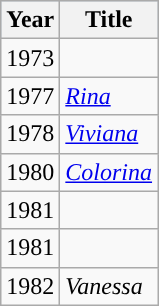<table class="wikitable">
<tr style="background:#b0c4de;">
<th>Year</th>
<th>Title</th>
</tr>
<tr>
<td>1973</td>
<td><em></em></td>
</tr>
<tr>
<td>1977</td>
<td><em><a href='#'>Rina</a></em></td>
</tr>
<tr>
<td>1978</td>
<td><em><a href='#'>Viviana</a></em></td>
</tr>
<tr>
<td>1980</td>
<td><em><a href='#'>Colorina</a></em></td>
</tr>
<tr>
<td>1981</td>
<td><em></em></td>
</tr>
<tr>
<td>1981</td>
<td><em></em></td>
</tr>
<tr>
<td>1982</td>
<td><em>Vanessa</em></td>
</tr>
</table>
